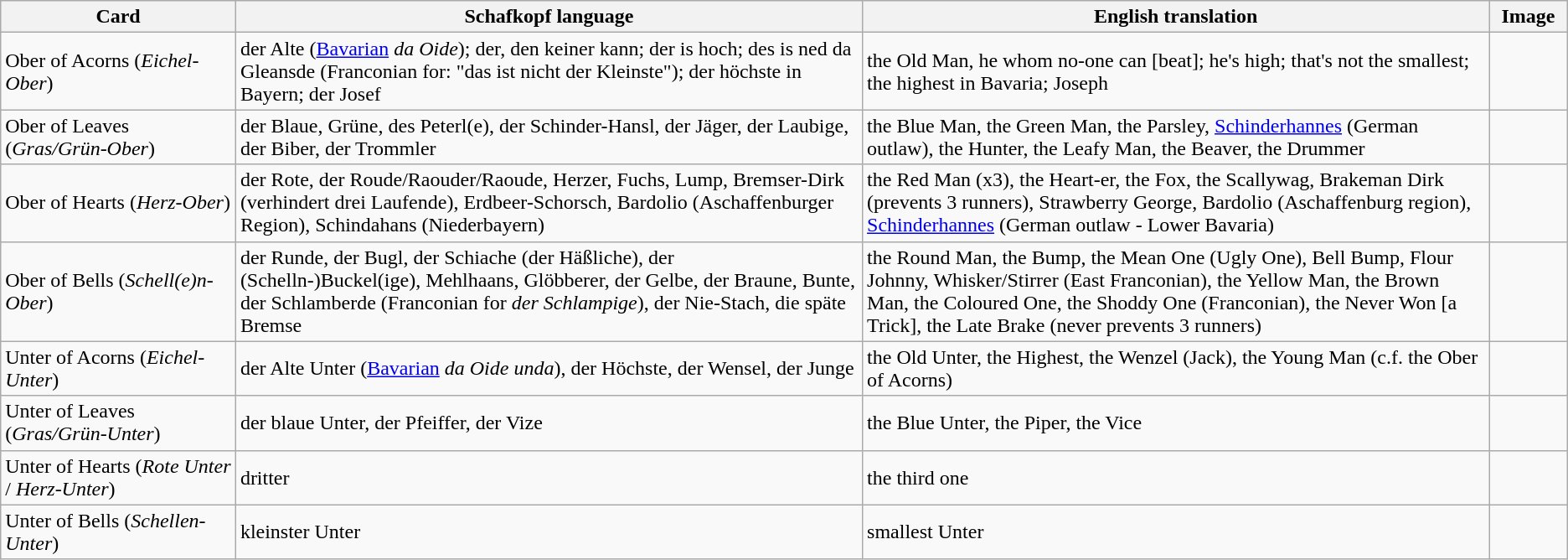<table class="wikitable">
<tr class="hintergrundfarbe5">
<th width="500" align="center">Card</th>
<th width="40%" align="left">Schafkopf language</th>
<th width="40%" align="left">English translation</th>
<th width="5%" align="center">Image</th>
</tr>
<tr>
<td>Ober of Acorns (<em>Eichel-Ober</em>)</td>
<td>der Alte (<a href='#'>Bavarian</a> <em>da Oide</em>); der, den keiner kann; der is hoch; des is ned da Gleansde (Franconian for: "das ist nicht der Kleinste"); der höchste in Bayern; der Josef</td>
<td>the Old Man, he whom no-one can [beat]; he's high; that's not the smallest; the highest in Bavaria; Joseph</td>
<td align="center"></td>
</tr>
<tr>
<td>Ober of Leaves (<em>Gras/Grün-Ober</em>)</td>
<td>der Blaue, Grüne, des Peterl(e), der Schinder-Hansl, der Jäger, der Laubige, der Biber, der Trommler</td>
<td>the Blue Man, the Green Man, the Parsley, <a href='#'>Schinderhannes</a> (German outlaw), the Hunter, the Leafy Man, the Beaver, the Drummer</td>
<td align="center"></td>
</tr>
<tr>
<td>Ober of Hearts (<em>Herz-Ober</em>)</td>
<td>der Rote, der Roude/Raouder/Raoude, Herzer, Fuchs, Lump, Bremser-Dirk (verhindert drei Laufende), Erdbeer-Schorsch, Bardolio (Aschaffenburger Region), Schindahans (Niederbayern)</td>
<td>the Red Man (x3), the Heart-er, the Fox, the Scallywag, Brakeman Dirk (prevents 3 runners), Strawberry George, Bardolio (Aschaffenburg region), <a href='#'>Schinderhannes</a> (German outlaw - Lower Bavaria)</td>
<td align="center"></td>
</tr>
<tr>
<td>Ober of Bells (<em>Schell(e)n-Ober</em>)</td>
<td>der Runde, der Bugl, der Schiache (der Häßliche), der (Schelln-)Buckel(ige), Mehlhaans, Glöbberer, der Gelbe, der Braune, Bunte, der Schlamberde (Franconian for <em>der Schlampige</em>), der Nie-Stach, die späte Bremse</td>
<td>the Round Man, the Bump, the Mean One (Ugly One), Bell Bump, Flour Johnny, Whisker/Stirrer (East Franconian), the Yellow Man, the Brown Man, the Coloured One, the Shoddy One (Franconian), the Never Won [a Trick], the Late Brake (never prevents 3 runners)</td>
<td align="center"></td>
</tr>
<tr>
<td>Unter of Acorns (<em>Eichel-Unter</em>)</td>
<td>der Alte Unter (<a href='#'>Bavarian</a> <em>da Oide unda</em>), der Höchste, der Wensel, der Junge</td>
<td>the Old Unter, the Highest, the Wenzel (Jack), the Young Man (c.f. the Ober of Acorns)</td>
<td align="center"></td>
</tr>
<tr>
<td>Unter of Leaves (<em>Gras/Grün-Unter</em>)</td>
<td>der blaue Unter, der Pfeiffer, der Vize</td>
<td>the Blue Unter, the Piper, the Vice</td>
<td align="center"></td>
</tr>
<tr>
<td>Unter of Hearts (<em>Rote Unter</em> / <em>Herz-Unter</em>)</td>
<td>dritter</td>
<td>the third one</td>
<td align="center"></td>
</tr>
<tr>
<td>Unter of Bells (<em>Schellen-Unter</em>)</td>
<td>kleinster Unter</td>
<td>smallest Unter</td>
<td align="center"></td>
</tr>
</table>
